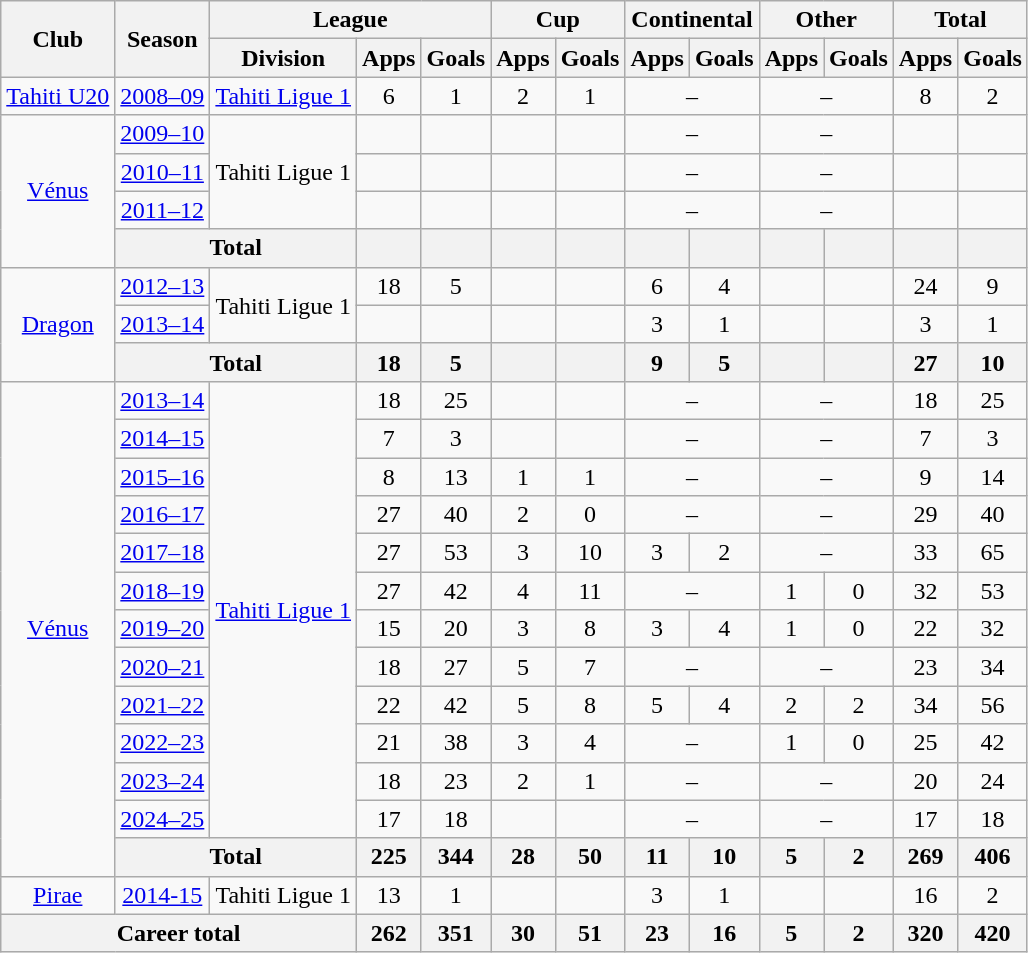<table class="wikitable" style="text-align:center;">
<tr>
<th rowspan=2>Club</th>
<th rowspan=2>Season</th>
<th colspan=3>League</th>
<th colspan=2>Cup</th>
<th colspan=2>Continental</th>
<th colspan=2>Other</th>
<th colspan=2>Total</th>
</tr>
<tr>
<th>Division</th>
<th>Apps</th>
<th>Goals</th>
<th>Apps</th>
<th>Goals</th>
<th>Apps</th>
<th>Goals</th>
<th>Apps</th>
<th>Goals</th>
<th>Apps</th>
<th>Goals</th>
</tr>
<tr>
<td><a href='#'>Tahiti U20</a></td>
<td><a href='#'>2008–09</a></td>
<td><a href='#'>Tahiti Ligue 1</a></td>
<td>6</td>
<td>1</td>
<td>2</td>
<td>1</td>
<td colspan=2>–</td>
<td colspan=2>–</td>
<td>8</td>
<td>2</td>
</tr>
<tr>
<td rowspan=4><a href='#'>Vénus</a></td>
<td><a href='#'>2009–10</a></td>
<td rowspan=3>Tahiti Ligue 1</td>
<td></td>
<td></td>
<td></td>
<td></td>
<td colspan=2>–</td>
<td colspan=2>–</td>
<td></td>
<td></td>
</tr>
<tr>
<td><a href='#'>2010–11</a></td>
<td></td>
<td></td>
<td></td>
<td></td>
<td colspan=2>–</td>
<td colspan=2>–</td>
<td></td>
<td></td>
</tr>
<tr>
<td><a href='#'>2011–12</a></td>
<td></td>
<td></td>
<td></td>
<td></td>
<td colspan=2>–</td>
<td colspan=2>–</td>
<td></td>
<td></td>
</tr>
<tr>
<th colspan=2>Total</th>
<th></th>
<th></th>
<th></th>
<th></th>
<th></th>
<th></th>
<th></th>
<th></th>
<th></th>
<th></th>
</tr>
<tr>
<td rowspan=3><a href='#'>Dragon</a></td>
<td><a href='#'>2012–13</a></td>
<td rowspan=2>Tahiti Ligue 1</td>
<td>18</td>
<td>5</td>
<td></td>
<td></td>
<td>6</td>
<td>4</td>
<td></td>
<td></td>
<td>24</td>
<td>9</td>
</tr>
<tr>
<td><a href='#'>2013–14</a></td>
<td></td>
<td></td>
<td></td>
<td></td>
<td>3</td>
<td>1</td>
<td></td>
<td></td>
<td>3</td>
<td>1</td>
</tr>
<tr>
<th colspan=2>Total</th>
<th>18</th>
<th>5</th>
<th></th>
<th></th>
<th>9</th>
<th>5</th>
<th></th>
<th></th>
<th>27</th>
<th>10</th>
</tr>
<tr>
<td rowspan=13><a href='#'>Vénus</a></td>
<td><a href='#'>2013–14</a></td>
<td rowspan=12><a href='#'>Tahiti Ligue 1</a></td>
<td>18</td>
<td>25</td>
<td></td>
<td></td>
<td colspan=2>–</td>
<td colspan=2>–</td>
<td>18</td>
<td>25</td>
</tr>
<tr>
<td><a href='#'>2014–15</a></td>
<td>7</td>
<td>3</td>
<td></td>
<td></td>
<td colspan=2>–</td>
<td colspan=2>–</td>
<td>7</td>
<td>3</td>
</tr>
<tr>
<td><a href='#'>2015–16</a></td>
<td>8</td>
<td>13</td>
<td>1</td>
<td>1</td>
<td colspan=2>–</td>
<td colspan=2>–</td>
<td>9</td>
<td>14</td>
</tr>
<tr>
<td><a href='#'>2016–17</a></td>
<td>27</td>
<td>40</td>
<td>2</td>
<td>0</td>
<td colspan=2>–</td>
<td colspan=2>–</td>
<td>29</td>
<td>40</td>
</tr>
<tr>
<td><a href='#'>2017–18</a></td>
<td>27</td>
<td>53</td>
<td>3</td>
<td>10</td>
<td>3</td>
<td>2</td>
<td colspan=2>–</td>
<td>33</td>
<td>65</td>
</tr>
<tr>
<td><a href='#'>2018–19</a></td>
<td>27</td>
<td>42</td>
<td>4</td>
<td>11</td>
<td colspan=2>–</td>
<td>1</td>
<td>0</td>
<td>32</td>
<td>53</td>
</tr>
<tr>
<td><a href='#'>2019–20</a></td>
<td>15</td>
<td>20</td>
<td>3</td>
<td>8</td>
<td>3</td>
<td>4</td>
<td>1</td>
<td>0</td>
<td>22</td>
<td>32</td>
</tr>
<tr>
<td><a href='#'>2020–21</a></td>
<td>18</td>
<td>27</td>
<td>5</td>
<td>7</td>
<td colspan=2>–</td>
<td colspan=2>–</td>
<td>23</td>
<td>34</td>
</tr>
<tr>
<td><a href='#'>2021–22</a></td>
<td>22</td>
<td>42</td>
<td>5</td>
<td>8</td>
<td>5</td>
<td>4</td>
<td>2</td>
<td>2</td>
<td>34</td>
<td>56</td>
</tr>
<tr>
<td><a href='#'>2022–23</a></td>
<td>21</td>
<td>38</td>
<td>3</td>
<td>4</td>
<td colspan=2>–</td>
<td>1</td>
<td>0</td>
<td>25</td>
<td>42</td>
</tr>
<tr>
<td><a href='#'>2023–24</a></td>
<td>18</td>
<td>23</td>
<td>2</td>
<td>1</td>
<td colspan=2>–</td>
<td colspan=2>–</td>
<td>20</td>
<td>24</td>
</tr>
<tr>
<td><a href='#'>2024–25</a></td>
<td>17</td>
<td>18</td>
<td></td>
<td></td>
<td colspan=2>–</td>
<td colspan=2>–</td>
<td>17</td>
<td>18</td>
</tr>
<tr>
<th colspan=2>Total</th>
<th>225</th>
<th>344</th>
<th>28</th>
<th>50</th>
<th>11</th>
<th>10</th>
<th>5</th>
<th>2</th>
<th>269</th>
<th>406</th>
</tr>
<tr>
<td><a href='#'>Pirae</a></td>
<td><a href='#'>2014-15</a></td>
<td>Tahiti Ligue 1</td>
<td>13</td>
<td>1</td>
<td></td>
<td></td>
<td>3</td>
<td>1</td>
<td></td>
<td></td>
<td>16</td>
<td>2</td>
</tr>
<tr>
<th colspan=3>Career total</th>
<th>262</th>
<th>351</th>
<th>30</th>
<th>51</th>
<th>23</th>
<th>16</th>
<th>5</th>
<th>2</th>
<th>320</th>
<th>420</th>
</tr>
</table>
